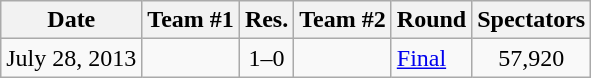<table class="wikitable">
<tr>
<th>Date</th>
<th>Team #1</th>
<th>Res.</th>
<th>Team #2</th>
<th>Round</th>
<th>Spectators</th>
</tr>
<tr>
<td>July 28, 2013</td>
<td></td>
<td style="text-align:center;">1–0</td>
<td></td>
<td><a href='#'>Final</a></td>
<td style="text-align:center;">57,920</td>
</tr>
</table>
